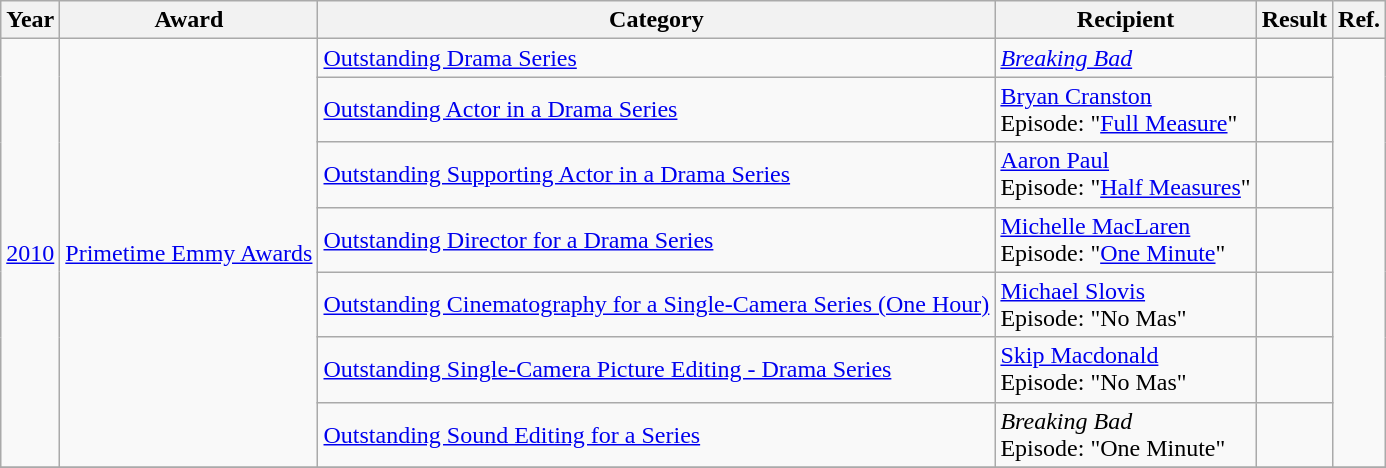<table class="wikitable">
<tr>
<th>Year</th>
<th>Award</th>
<th>Category</th>
<th>Recipient</th>
<th>Result</th>
<th>Ref.</th>
</tr>
<tr>
<td rowspan=7><a href='#'>2010</a></td>
<td rowspan=7><a href='#'>Primetime Emmy Awards</a></td>
<td><a href='#'>Outstanding Drama Series</a></td>
<td><em><a href='#'>Breaking Bad</a></em></td>
<td></td>
<td rowspan=7></td>
</tr>
<tr>
<td><a href='#'>Outstanding Actor in a Drama Series</a></td>
<td><a href='#'>Bryan Cranston</a> <br> Episode: "<a href='#'>Full Measure</a>"</td>
<td></td>
</tr>
<tr>
<td><a href='#'>Outstanding Supporting Actor in a Drama Series</a></td>
<td><a href='#'>Aaron Paul</a> <br> Episode: "<a href='#'>Half Measures</a>"</td>
<td></td>
</tr>
<tr>
<td><a href='#'>Outstanding Director for a Drama Series</a></td>
<td><a href='#'>Michelle MacLaren</a> <br> Episode: "<a href='#'>One Minute</a>"</td>
<td></td>
</tr>
<tr>
<td><a href='#'>Outstanding Cinematography for a Single-Camera Series (One Hour)</a></td>
<td><a href='#'>Michael Slovis</a> <br> Episode: "No Mas"</td>
<td></td>
</tr>
<tr>
<td><a href='#'>Outstanding Single-Camera Picture Editing - Drama Series</a></td>
<td><a href='#'>Skip Macdonald</a><br> Episode: "No Mas"</td>
<td></td>
</tr>
<tr>
<td><a href='#'>Outstanding Sound Editing for a Series</a></td>
<td><em>Breaking Bad</em> <br> Episode: "One Minute"</td>
<td></td>
</tr>
<tr>
</tr>
</table>
